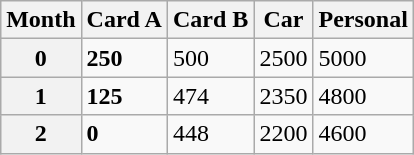<table class="wikitable" style="margin: auto;">
<tr>
<th scope="col">Month</th>
<th scope="col">Card A</th>
<th scope="col">Card B</th>
<th scope="col">Car</th>
<th scope="col">Personal</th>
</tr>
<tr>
<th scope="row">0</th>
<td><strong>250</strong></td>
<td>500</td>
<td>2500</td>
<td>5000</td>
</tr>
<tr>
<th scope="row">1</th>
<td><strong>125</strong></td>
<td>474</td>
<td>2350</td>
<td>4800</td>
</tr>
<tr>
<th scope="row">2</th>
<td><strong>0</strong></td>
<td>448</td>
<td>2200</td>
<td>4600</td>
</tr>
</table>
